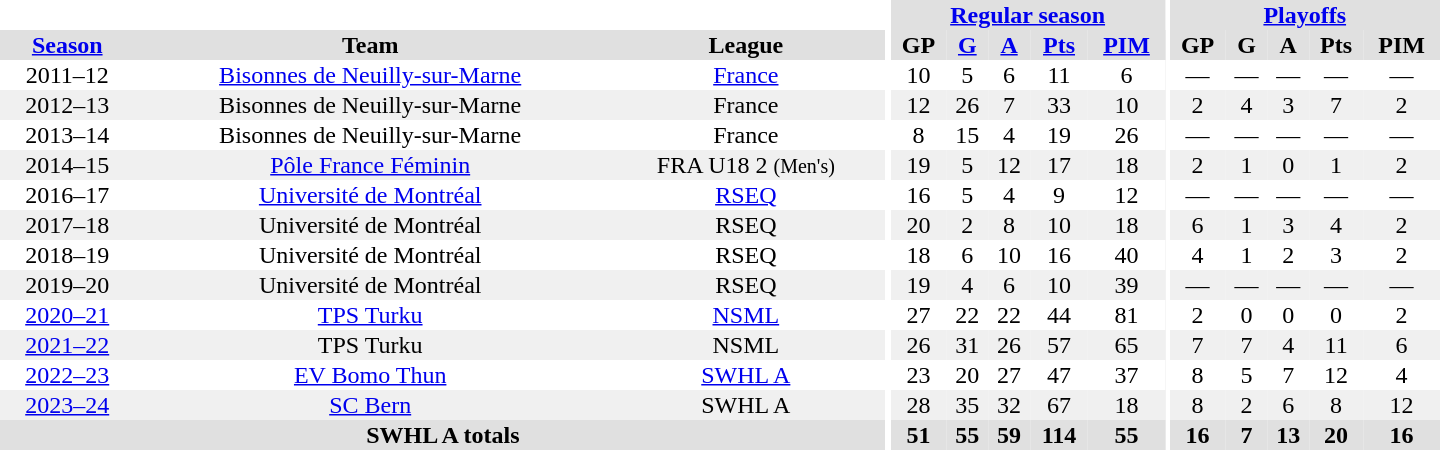<table border="0" cellpadding="1" cellspacing="0" style="text-align:center; width:60em;">
<tr bgcolor="#e0e0e0">
<th colspan="3" bgcolor="#ffffff"></th>
<th rowspan="94" bgcolor="#ffffff"></th>
<th colspan="5"><a href='#'>Regular season</a></th>
<th rowspan="94" bgcolor="#ffffff"></th>
<th colspan="5"><a href='#'>Playoffs</a></th>
</tr>
<tr bgcolor="#e0e0e0">
<th><a href='#'>Season</a></th>
<th>Team</th>
<th>League</th>
<th>GP</th>
<th><a href='#'>G</a></th>
<th><a href='#'>A</a></th>
<th><a href='#'>Pts</a></th>
<th><a href='#'>PIM</a></th>
<th>GP</th>
<th>G</th>
<th>A</th>
<th>Pts</th>
<th>PIM</th>
</tr>
<tr>
<td>2011–12</td>
<td><a href='#'>Bisonnes de Neuilly-sur-Marne</a></td>
<td><a href='#'>France</a></td>
<td>10</td>
<td>5</td>
<td>6</td>
<td>11</td>
<td>6</td>
<td>—</td>
<td>—</td>
<td>—</td>
<td>—</td>
<td>—</td>
</tr>
<tr bgcolor="f0f0f0">
<td>2012–13</td>
<td>Bisonnes de Neuilly-sur-Marne</td>
<td>France</td>
<td>12</td>
<td>26</td>
<td>7</td>
<td>33</td>
<td>10</td>
<td>2</td>
<td>4</td>
<td>3</td>
<td>7</td>
<td>2</td>
</tr>
<tr>
<td>2013–14</td>
<td>Bisonnes de Neuilly-sur-Marne</td>
<td>France</td>
<td>8</td>
<td>15</td>
<td>4</td>
<td>19</td>
<td>26</td>
<td>—</td>
<td>—</td>
<td>—</td>
<td>—</td>
<td>—</td>
</tr>
<tr bgcolor="f0f0f0">
<td>2014–15</td>
<td><a href='#'>Pôle France Féminin</a></td>
<td>FRA U18 2 <small>(Men's)</small></td>
<td>19</td>
<td>5</td>
<td>12</td>
<td>17</td>
<td>18</td>
<td>2</td>
<td>1</td>
<td>0</td>
<td>1</td>
<td>2</td>
</tr>
<tr>
<td>2016–17</td>
<td><a href='#'>Université de Montréal</a></td>
<td><a href='#'>RSEQ</a></td>
<td>16</td>
<td>5</td>
<td>4</td>
<td>9</td>
<td>12</td>
<td>—</td>
<td>—</td>
<td>—</td>
<td>—</td>
<td>—</td>
</tr>
<tr bgcolor="f0f0f0">
<td>2017–18</td>
<td>Université de Montréal</td>
<td>RSEQ</td>
<td>20</td>
<td>2</td>
<td>8</td>
<td>10</td>
<td>18</td>
<td>6</td>
<td>1</td>
<td>3</td>
<td>4</td>
<td>2</td>
</tr>
<tr>
<td>2018–19</td>
<td>Université de Montréal</td>
<td>RSEQ</td>
<td>18</td>
<td>6</td>
<td>10</td>
<td>16</td>
<td>40</td>
<td>4</td>
<td>1</td>
<td>2</td>
<td>3</td>
<td>2</td>
</tr>
<tr bgcolor="f0f0f0">
<td>2019–20</td>
<td>Université de Montréal</td>
<td>RSEQ</td>
<td>19</td>
<td>4</td>
<td>6</td>
<td>10</td>
<td>39</td>
<td>—</td>
<td>—</td>
<td>—</td>
<td>—</td>
<td>—</td>
</tr>
<tr>
<td><a href='#'>2020–21</a></td>
<td><a href='#'>TPS Turku</a></td>
<td><a href='#'>NSML</a></td>
<td>27</td>
<td>22</td>
<td>22</td>
<td>44</td>
<td>81</td>
<td>2</td>
<td>0</td>
<td>0</td>
<td>0</td>
<td>2</td>
</tr>
<tr bgcolor="f0f0f0">
<td><a href='#'>2021–22</a></td>
<td>TPS Turku</td>
<td>NSML</td>
<td>26</td>
<td>31</td>
<td>26</td>
<td>57</td>
<td>65</td>
<td>7</td>
<td>7</td>
<td>4</td>
<td>11</td>
<td>6</td>
</tr>
<tr>
<td><a href='#'>2022–23</a></td>
<td><a href='#'>EV Bomo Thun</a></td>
<td><a href='#'>SWHL A</a></td>
<td>23</td>
<td>20</td>
<td>27</td>
<td>47</td>
<td>37</td>
<td>8</td>
<td>5</td>
<td>7</td>
<td>12</td>
<td>4</td>
</tr>
<tr bgcolor="f0f0f0">
<td><a href='#'>2023–24</a></td>
<td><a href='#'>SC Bern</a></td>
<td>SWHL A</td>
<td>28</td>
<td>35</td>
<td>32</td>
<td>67</td>
<td>18</td>
<td>8</td>
<td>2</td>
<td>6</td>
<td>8</td>
<td>12</td>
</tr>
<tr bgcolor="#e0e0e0">
<th colspan="3">SWHL A totals</th>
<th>51</th>
<th>55</th>
<th>59</th>
<th>114</th>
<th>55</th>
<th>16</th>
<th>7</th>
<th>13</th>
<th>20</th>
<th>16</th>
</tr>
</table>
